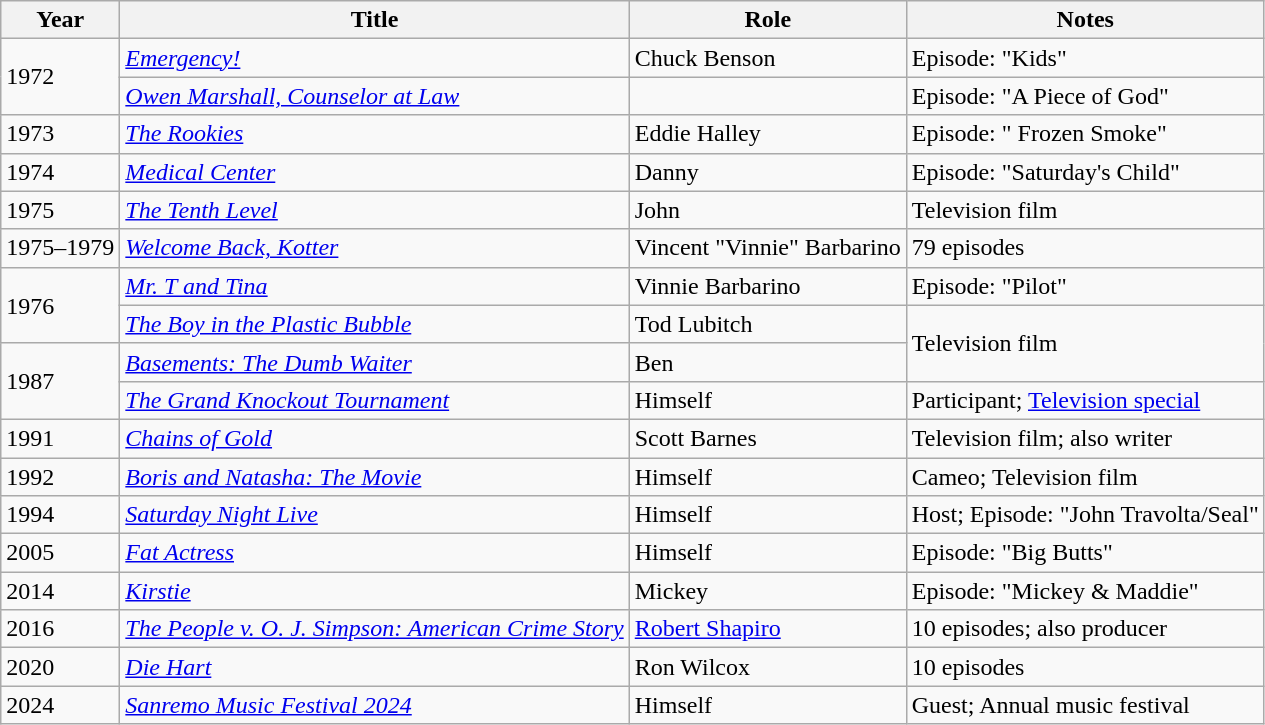<table class="wikitable sortable plainrowheaders">
<tr>
<th scope=1>Year</th>
<th scope=1>Title</th>
<th scope=1>Role</th>
<th scope=1 class="unsortable">Notes</th>
</tr>
<tr>
<td rowspan=2>1972</td>
<td><em><a href='#'>Emergency!</a></em></td>
<td>Chuck Benson</td>
<td>Episode: "Kids"</td>
</tr>
<tr>
<td><em><a href='#'>Owen Marshall, Counselor at Law</a></em></td>
<td></td>
<td>Episode: "A Piece of God"</td>
</tr>
<tr>
<td>1973</td>
<td><em><a href='#'>The Rookies</a></em></td>
<td>Eddie Halley</td>
<td>Episode: " Frozen Smoke"</td>
</tr>
<tr>
<td>1974</td>
<td><em><a href='#'>Medical Center</a></em></td>
<td>Danny</td>
<td>Episode: "Saturday's Child"</td>
</tr>
<tr>
<td>1975</td>
<td><em><a href='#'>The Tenth Level</a></em></td>
<td>John</td>
<td>Television film</td>
</tr>
<tr>
<td>1975–1979</td>
<td><em><a href='#'>Welcome Back, Kotter</a></em></td>
<td>Vincent "Vinnie" Barbarino</td>
<td>79 episodes</td>
</tr>
<tr>
<td rowspan=2>1976</td>
<td><em><a href='#'>Mr. T and Tina</a></em></td>
<td>Vinnie Barbarino</td>
<td>Episode: "Pilot"</td>
</tr>
<tr>
<td><em><a href='#'>The Boy in the Plastic Bubble</a></em></td>
<td>Tod Lubitch</td>
<td rowspan="2">Television film</td>
</tr>
<tr>
<td rowspan=2>1987</td>
<td><em><a href='#'>Basements: The Dumb Waiter</a></em></td>
<td>Ben</td>
</tr>
<tr>
<td><em><a href='#'>The Grand Knockout Tournament</a></em></td>
<td>Himself</td>
<td>Participant; <a href='#'>Television special</a></td>
</tr>
<tr>
<td>1991</td>
<td><em><a href='#'>Chains of Gold</a></em></td>
<td>Scott Barnes</td>
<td>Television film; also writer</td>
</tr>
<tr>
<td>1992</td>
<td><em><a href='#'>Boris and Natasha: The Movie</a></em></td>
<td>Himself</td>
<td>Cameo; Television film</td>
</tr>
<tr>
<td>1994</td>
<td><em><a href='#'>Saturday Night Live</a></em></td>
<td>Himself</td>
<td>Host; Episode: "John Travolta/Seal"</td>
</tr>
<tr>
<td>2005</td>
<td><em><a href='#'>Fat Actress</a></em></td>
<td>Himself</td>
<td>Episode: "Big Butts"</td>
</tr>
<tr>
<td>2014</td>
<td><em><a href='#'>Kirstie</a></em></td>
<td>Mickey</td>
<td>Episode: "Mickey & Maddie"</td>
</tr>
<tr>
<td>2016</td>
<td><em><a href='#'>The People v. O. J. Simpson: American Crime Story</a></em></td>
<td><a href='#'>Robert Shapiro</a></td>
<td>10 episodes; also producer</td>
</tr>
<tr>
<td>2020</td>
<td><em><a href='#'>Die Hart</a></em></td>
<td>Ron Wilcox</td>
<td>10 episodes</td>
</tr>
<tr>
<td>2024</td>
<td><em><a href='#'>Sanremo Music Festival 2024</a></em></td>
<td>Himself</td>
<td>Guest; Annual music festival</td>
</tr>
</table>
